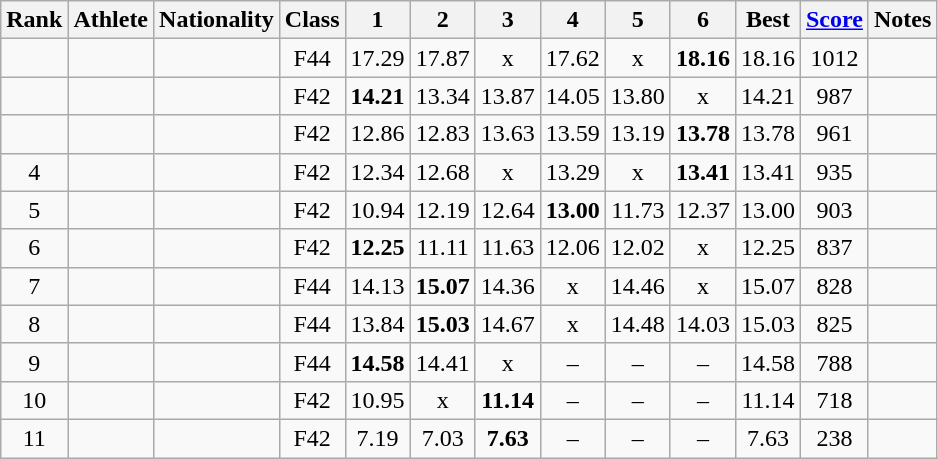<table class="wikitable sortable" style="text-align:center">
<tr>
<th>Rank</th>
<th>Athlete</th>
<th>Nationality</th>
<th>Class</th>
<th>1</th>
<th>2</th>
<th>3</th>
<th>4</th>
<th>5</th>
<th>6</th>
<th>Best</th>
<th><a href='#'>Score</a></th>
<th>Notes</th>
</tr>
<tr>
<td></td>
<td align=left></td>
<td align="left"></td>
<td>F44</td>
<td>17.29</td>
<td>17.87</td>
<td>x</td>
<td>17.62</td>
<td>x</td>
<td><strong>18.16</strong></td>
<td>18.16</td>
<td>1012</td>
<td></td>
</tr>
<tr>
<td></td>
<td align=left></td>
<td align="left"></td>
<td>F42</td>
<td><strong>14.21</strong></td>
<td>13.34</td>
<td>13.87</td>
<td>14.05</td>
<td>13.80</td>
<td>x</td>
<td>14.21</td>
<td>987</td>
<td></td>
</tr>
<tr>
<td></td>
<td align=left></td>
<td align="left"></td>
<td>F42</td>
<td>12.86</td>
<td>12.83</td>
<td>13.63</td>
<td>13.59</td>
<td>13.19</td>
<td><strong>13.78</strong></td>
<td>13.78</td>
<td>961</td>
<td></td>
</tr>
<tr>
<td>4</td>
<td align=left></td>
<td align="left"></td>
<td>F42</td>
<td>12.34</td>
<td>12.68</td>
<td>x</td>
<td>13.29</td>
<td>x</td>
<td><strong>13.41</strong></td>
<td>13.41</td>
<td>935</td>
<td></td>
</tr>
<tr>
<td>5</td>
<td align=left></td>
<td align="left"></td>
<td>F42</td>
<td>10.94</td>
<td>12.19</td>
<td>12.64</td>
<td><strong>13.00</strong></td>
<td>11.73</td>
<td>12.37</td>
<td>13.00</td>
<td>903</td>
<td></td>
</tr>
<tr>
<td>6</td>
<td align=left></td>
<td align="left"></td>
<td>F42</td>
<td><strong>12.25</strong></td>
<td>11.11</td>
<td>11.63</td>
<td>12.06</td>
<td>12.02</td>
<td>x</td>
<td>12.25</td>
<td>837</td>
<td></td>
</tr>
<tr>
<td>7</td>
<td align=left></td>
<td align="left"></td>
<td>F44</td>
<td>14.13</td>
<td><strong>15.07</strong></td>
<td>14.36</td>
<td>x</td>
<td>14.46</td>
<td>x</td>
<td>15.07</td>
<td>828</td>
<td></td>
</tr>
<tr>
<td>8</td>
<td align=left></td>
<td align="left"></td>
<td>F44</td>
<td>13.84</td>
<td><strong>15.03</strong></td>
<td>14.67</td>
<td>x</td>
<td>14.48</td>
<td>14.03</td>
<td>15.03</td>
<td>825</td>
<td></td>
</tr>
<tr>
<td>9</td>
<td align=left></td>
<td align="left"></td>
<td>F44</td>
<td><strong>14.58</strong></td>
<td>14.41</td>
<td>x</td>
<td>–</td>
<td>–</td>
<td>–</td>
<td>14.58</td>
<td>788</td>
<td></td>
</tr>
<tr>
<td>10</td>
<td align=left></td>
<td align="left"></td>
<td>F42</td>
<td>10.95</td>
<td>x</td>
<td><strong>11.14</strong></td>
<td>–</td>
<td>–</td>
<td>–</td>
<td>11.14</td>
<td>718</td>
<td></td>
</tr>
<tr>
<td>11</td>
<td align=left></td>
<td align="left"></td>
<td>F42</td>
<td>7.19</td>
<td>7.03</td>
<td><strong>7.63</strong></td>
<td>–</td>
<td>–</td>
<td>–</td>
<td>7.63</td>
<td>238</td>
<td></td>
</tr>
</table>
